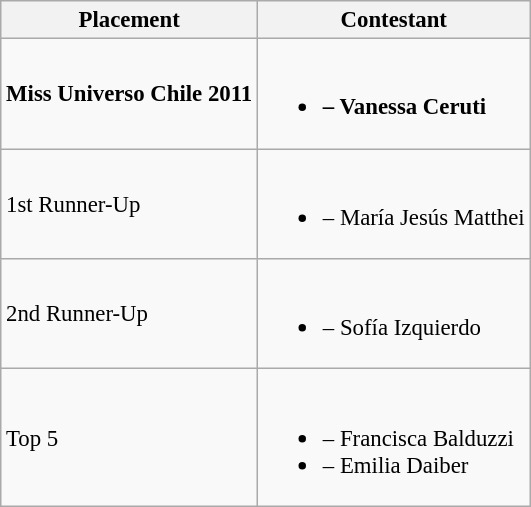<table class="wikitable sortable" style="font-size: 95%;">
<tr>
<th>Placement</th>
<th>Contestant</th>
</tr>
<tr>
<td><strong>Miss Universo Chile 2011</strong></td>
<td><br><ul><li><strong> – Vanessa Ceruti</strong></li></ul></td>
</tr>
<tr>
<td>1st Runner-Up</td>
<td><br><ul><li> – María Jesús Matthei</li></ul></td>
</tr>
<tr>
<td>2nd Runner-Up</td>
<td><br><ul><li> – Sofía Izquierdo</li></ul></td>
</tr>
<tr>
<td>Top 5</td>
<td><br><ul><li> –  Francisca Balduzzi</li><li> –  Emilia Daiber</li></ul></td>
</tr>
</table>
